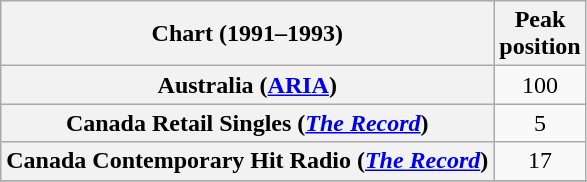<table class="wikitable sortable plainrowheaders" style="text-align: center;">
<tr>
<th>Chart (1991–1993)</th>
<th>Peak<br>position</th>
</tr>
<tr>
<th scope="row">Australia (<a href='#'>ARIA</a>)</th>
<td>100</td>
</tr>
<tr>
<th scope="row">Canada Retail Singles (<em><a href='#'>The Record</a></em>)</th>
<td>5</td>
</tr>
<tr>
<th scope="row">Canada Contemporary Hit Radio (<em><a href='#'>The Record</a></em>)</th>
<td>17</td>
</tr>
<tr>
</tr>
<tr>
</tr>
<tr>
</tr>
<tr>
</tr>
<tr>
</tr>
<tr>
</tr>
</table>
